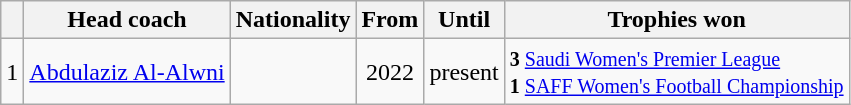<table class="wikitable sortable" style="text-align: center;">
<tr>
<th></th>
<th>Head coach</th>
<th>Nationality</th>
<th>From</th>
<th>Until</th>
<th>Trophies won</th>
</tr>
<tr>
<td align=left>1</td>
<td align=left><a href='#'>Abdulaziz Al-Alwni</a></td>
<td align=Top></td>
<td align=Centre>2022</td>
<td align=left>present</td>
<td align=left><small><strong>3</strong> <a href='#'>Saudi Women's Premier League</a> <br><strong>1</strong> <a href='#'>SAFF Women's Football Championship</a></small></td>
</tr>
</table>
